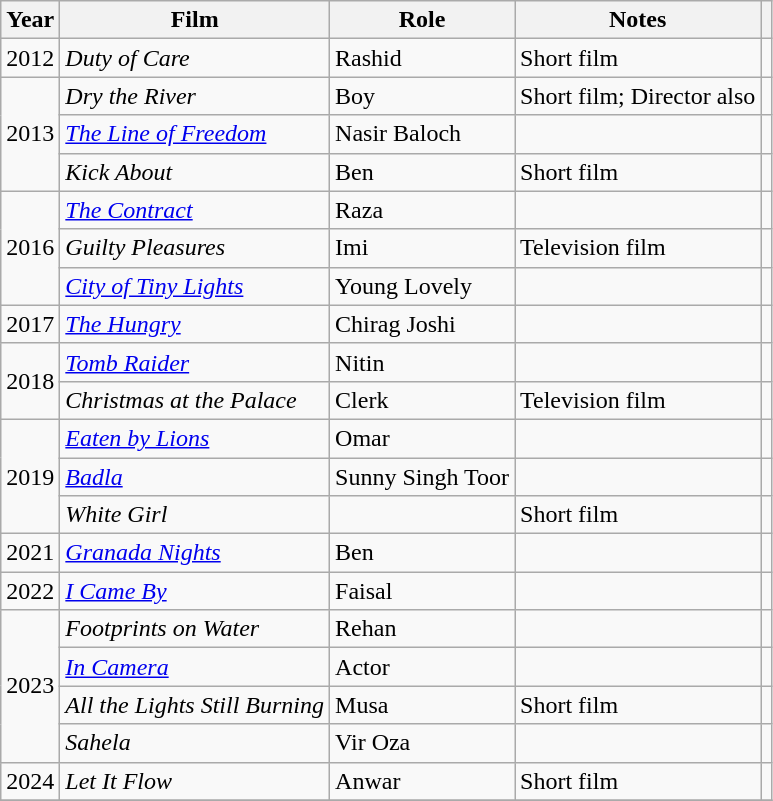<table class="wikitable">
<tr>
<th>Year</th>
<th>Film</th>
<th>Role</th>
<th>Notes</th>
<th class="unsortable"></th>
</tr>
<tr>
<td>2012</td>
<td><em>Duty of Care</em></td>
<td>Rashid</td>
<td>Short film</td>
<td></td>
</tr>
<tr>
<td rowspan="3">2013</td>
<td><em>Dry the River</em></td>
<td>Boy</td>
<td>Short film; Director also</td>
<td></td>
</tr>
<tr>
<td><em><a href='#'>The Line of Freedom</a></em></td>
<td>Nasir Baloch</td>
<td></td>
<td></td>
</tr>
<tr>
<td><em>Kick About</em></td>
<td>Ben</td>
<td>Short film</td>
<td></td>
</tr>
<tr>
<td rowspan="3">2016</td>
<td><em><a href='#'>The Contract</a></em></td>
<td>Raza</td>
<td></td>
<td></td>
</tr>
<tr>
<td><em>Guilty Pleasures</em></td>
<td>Imi</td>
<td>Television film</td>
<td></td>
</tr>
<tr>
<td><em><a href='#'>City of Tiny Lights</a></em></td>
<td>Young Lovely</td>
<td></td>
<td></td>
</tr>
<tr>
<td>2017</td>
<td><em><a href='#'>The Hungry</a></em></td>
<td>Chirag Joshi</td>
<td></td>
<td></td>
</tr>
<tr>
<td rowspan="2">2018</td>
<td><em><a href='#'>Tomb Raider</a></em></td>
<td>Nitin</td>
<td></td>
<td></td>
</tr>
<tr>
<td><em>Christmas at the Palace</em></td>
<td>Clerk</td>
<td>Television film</td>
<td></td>
</tr>
<tr>
<td rowspan="3">2019</td>
<td><em><a href='#'>Eaten by Lions</a></em></td>
<td>Omar</td>
<td></td>
<td></td>
</tr>
<tr>
<td><em><a href='#'>Badla</a></em></td>
<td>Sunny Singh Toor</td>
<td></td>
<td></td>
</tr>
<tr>
<td><em>White Girl</em></td>
<td></td>
<td>Short film</td>
<td></td>
</tr>
<tr>
<td>2021</td>
<td><em><a href='#'>Granada Nights</a></em></td>
<td>Ben</td>
<td></td>
<td></td>
</tr>
<tr>
<td>2022</td>
<td><em><a href='#'>I Came By</a></em></td>
<td>Faisal</td>
<td></td>
<td></td>
</tr>
<tr>
<td rowspan="4">2023</td>
<td><em>Footprints on Water</em></td>
<td>Rehan</td>
<td></td>
<td></td>
</tr>
<tr>
<td><em><a href='#'>In Camera</a></em></td>
<td>Actor</td>
<td></td>
<td></td>
</tr>
<tr>
<td><em>All the Lights Still Burning</em></td>
<td>Musa</td>
<td>Short film</td>
<td></td>
</tr>
<tr>
<td><em>Sahela</em></td>
<td>Vir Oza</td>
<td></td>
<td></td>
</tr>
<tr>
<td>2024</td>
<td><em>Let It Flow</em></td>
<td>Anwar</td>
<td>Short film</td>
<td></td>
</tr>
<tr>
</tr>
</table>
